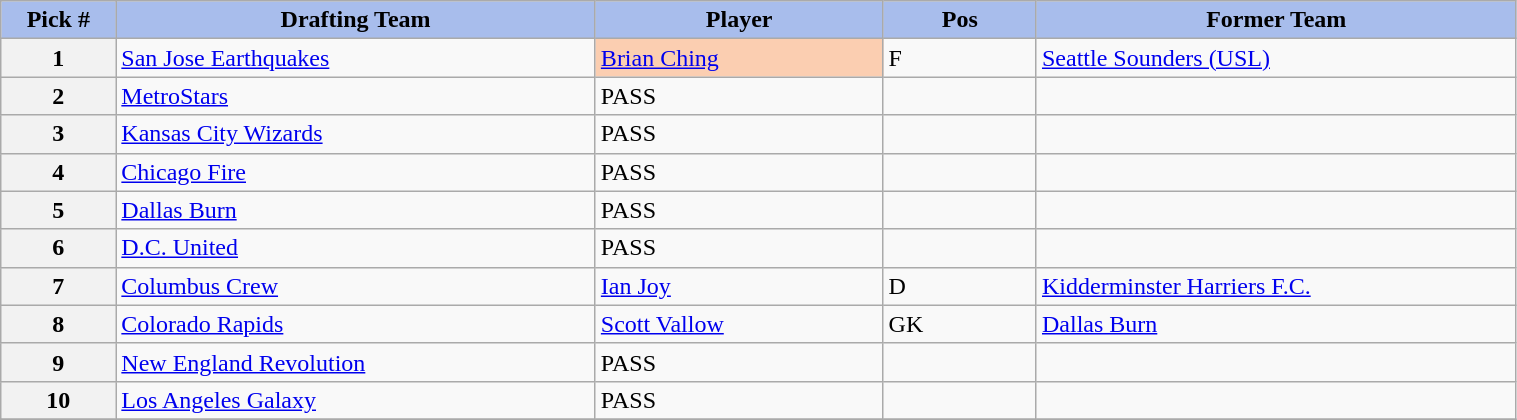<table class="wikitable sortable" style="width: 80%">
<tr>
<th style="background:#A8BDEC;" width=6%>Pick #</th>
<th width=25% style="background:#A8BDEC;">Drafting Team</th>
<th width=15% style="background:#A8BDEC;">Player</th>
<th width=8% style="background:#A8BDEC;">Pos</th>
<th width=25% style="background:#A8BDEC;">Former Team</th>
</tr>
<tr>
<th>1</th>
<td><a href='#'>San Jose Earthquakes</a></td>
<td bgcolor="#FBCEB1"><a href='#'>Brian Ching</a></td>
<td>F</td>
<td><a href='#'>Seattle Sounders (USL)</a></td>
</tr>
<tr>
<th>2</th>
<td><a href='#'>MetroStars</a></td>
<td>PASS</td>
<td></td>
<td></td>
</tr>
<tr>
<th>3</th>
<td><a href='#'>Kansas City Wizards</a></td>
<td>PASS</td>
<td></td>
<td></td>
</tr>
<tr>
<th>4</th>
<td><a href='#'>Chicago Fire</a></td>
<td>PASS</td>
<td></td>
<td></td>
</tr>
<tr>
<th>5</th>
<td><a href='#'>Dallas Burn</a></td>
<td>PASS</td>
<td></td>
<td></td>
</tr>
<tr>
<th>6</th>
<td><a href='#'>D.C. United</a></td>
<td>PASS</td>
<td></td>
<td></td>
</tr>
<tr>
<th>7</th>
<td><a href='#'>Columbus Crew</a></td>
<td><a href='#'>Ian Joy</a></td>
<td>D</td>
<td><a href='#'>Kidderminster Harriers F.C.</a></td>
</tr>
<tr>
<th>8</th>
<td><a href='#'>Colorado Rapids</a></td>
<td><a href='#'>Scott Vallow</a></td>
<td>GK</td>
<td><a href='#'>Dallas Burn</a></td>
</tr>
<tr>
<th>9</th>
<td><a href='#'>New England Revolution</a></td>
<td>PASS</td>
<td></td>
<td></td>
</tr>
<tr>
<th>10</th>
<td><a href='#'>Los Angeles Galaxy</a></td>
<td>PASS</td>
<td></td>
<td></td>
</tr>
<tr>
</tr>
</table>
